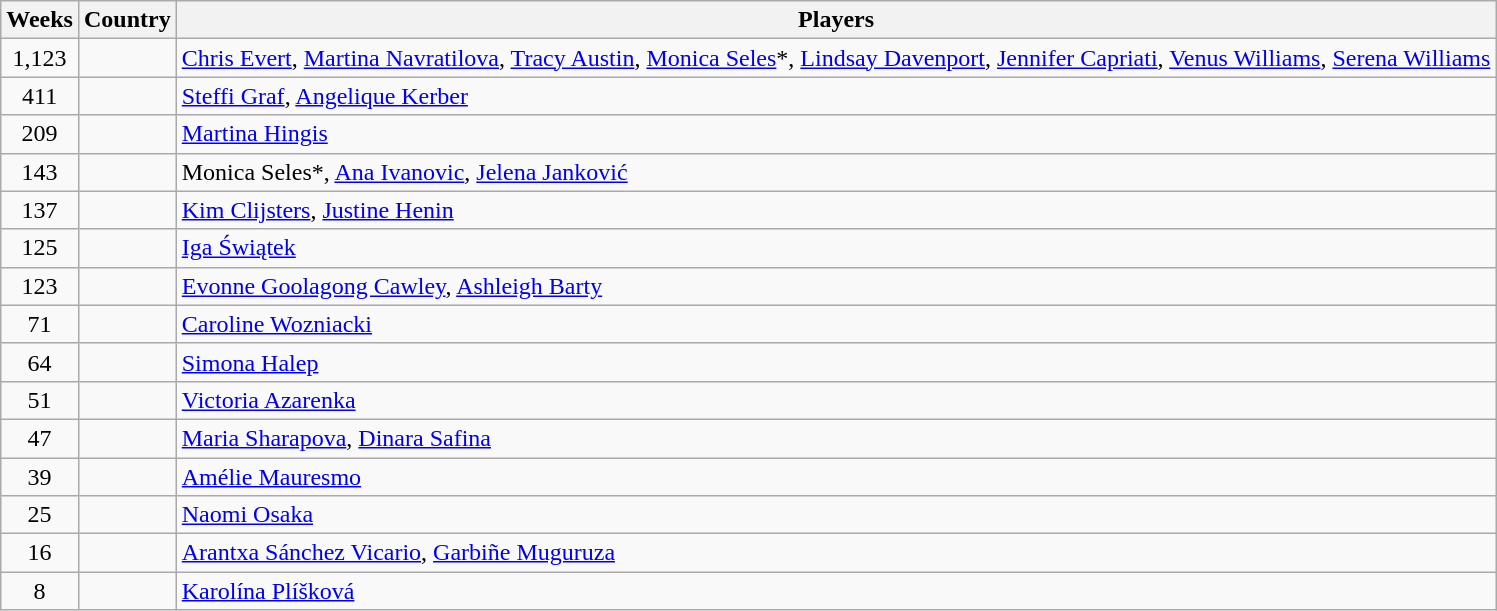<table class="wikitable sortable" style="text-align:center">
<tr>
<th scope="col">Weeks</th>
<th scope="col">Country</th>
<th class="unsortable" scope="col">Players</th>
</tr>
<tr>
<td>1,123</td>
<td style="text-align:left"></td>
<td style="text-align:left"><a href='#'>Chris Evert</a>, <a href='#'>Martina Navratilova</a>, <a href='#'>Tracy Austin</a>, <a href='#'>Monica Seles</a>*, <a href='#'>Lindsay Davenport</a>, <a href='#'>Jennifer Capriati</a>, <a href='#'>Venus Williams</a>, <a href='#'>Serena Williams</a></td>
</tr>
<tr>
<td>411</td>
<td style="text-align:left"></td>
<td style="text-align:left"><a href='#'>Steffi Graf</a>, <a href='#'>Angelique Kerber</a></td>
</tr>
<tr>
<td>209</td>
<td style="text-align:left"></td>
<td style="text-align:left"><a href='#'>Martina Hingis</a></td>
</tr>
<tr>
<td>143</td>
<td style="text-align:left"></td>
<td style="text-align:left">Monica Seles*, <a href='#'>Ana Ivanovic</a>, <a href='#'>Jelena Janković</a></td>
</tr>
<tr>
<td>137</td>
<td style="text-align:left"></td>
<td style="text-align:left"><a href='#'>Kim Clijsters</a>, <a href='#'>Justine Henin</a></td>
</tr>
<tr>
<td>125</td>
<td style="text-align:left"></td>
<td style="text-align:left"><a href='#'>Iga Świątek</a></td>
</tr>
<tr>
<td>123</td>
<td style="text-align:left"></td>
<td style="text-align:left"><a href='#'>Evonne Goolagong Cawley</a>, <a href='#'>Ashleigh Barty</a></td>
</tr>
<tr>
<td>71</td>
<td style="text-align:left"></td>
<td style="text-align:left"><a href='#'>Caroline Wozniacki</a></td>
</tr>
<tr>
<td>64</td>
<td style="text-align:left"></td>
<td style="text-align:left"><a href='#'>Simona Halep</a></td>
</tr>
<tr>
<td>51</td>
<td style="text-align:left"></td>
<td style="text-align:left"><a href='#'>Victoria Azarenka</a></td>
</tr>
<tr>
<td>47</td>
<td style="text-align:left"></td>
<td style="text-align:left"><a href='#'>Maria Sharapova</a>, <a href='#'>Dinara Safina</a></td>
</tr>
<tr>
<td>39</td>
<td style="text-align:left"></td>
<td style="text-align:left"><a href='#'>Amélie Mauresmo</a></td>
</tr>
<tr>
<td>25</td>
<td style="text-align:left"></td>
<td style="text-align:left"><a href='#'>Naomi Osaka</a></td>
</tr>
<tr>
<td>16</td>
<td style="text-align:left"></td>
<td style="text-align:left"><a href='#'>Arantxa Sánchez Vicario</a>, <a href='#'>Garbiñe Muguruza</a></td>
</tr>
<tr>
<td>8</td>
<td style="text-align:left"></td>
<td style="text-align:left"><a href='#'>Karolína Plíšková</a></td>
</tr>
</table>
